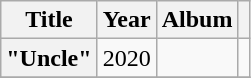<table class="wikitable plainrowheaders" style="text-align:center;">
<tr>
<th>Title</th>
<th>Year</th>
<th>Album</th>
<th></th>
</tr>
<tr>
<th scope="row">"Uncle"</th>
<td>2020</td>
<td></td>
<td style="text-align:center;"></td>
</tr>
<tr>
</tr>
</table>
